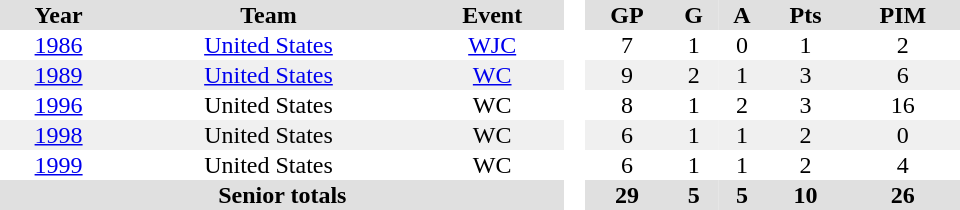<table border="0" cellpadding="1" cellspacing="0" style="text-align:center; width:40em">
<tr ALIGN="center" bgcolor="#e0e0e0">
<th>Year</th>
<th>Team</th>
<th>Event</th>
<th rowspan="99" bgcolor="#ffffff"> </th>
<th>GP</th>
<th>G</th>
<th>A</th>
<th>Pts</th>
<th>PIM</th>
</tr>
<tr>
<td><a href='#'>1986</a></td>
<td><a href='#'>United States</a></td>
<td><a href='#'>WJC</a></td>
<td>7</td>
<td>1</td>
<td>0</td>
<td>1</td>
<td>2</td>
</tr>
<tr bgcolor="#f0f0f0">
<td><a href='#'>1989</a></td>
<td><a href='#'>United States</a></td>
<td><a href='#'>WC</a></td>
<td>9</td>
<td>2</td>
<td>1</td>
<td>3</td>
<td>6</td>
</tr>
<tr>
<td><a href='#'>1996</a></td>
<td>United States</td>
<td>WC</td>
<td>8</td>
<td>1</td>
<td>2</td>
<td>3</td>
<td>16</td>
</tr>
<tr bgcolor="#f0f0f0">
<td><a href='#'>1998</a></td>
<td>United States</td>
<td>WC</td>
<td>6</td>
<td>1</td>
<td>1</td>
<td>2</td>
<td>0</td>
</tr>
<tr>
<td><a href='#'>1999</a></td>
<td>United States</td>
<td>WC</td>
<td>6</td>
<td>1</td>
<td>1</td>
<td>2</td>
<td>4</td>
</tr>
<tr bgcolor="#e0e0e0">
<th colspan="3">Senior totals</th>
<th>29</th>
<th>5</th>
<th>5</th>
<th>10</th>
<th>26</th>
</tr>
</table>
